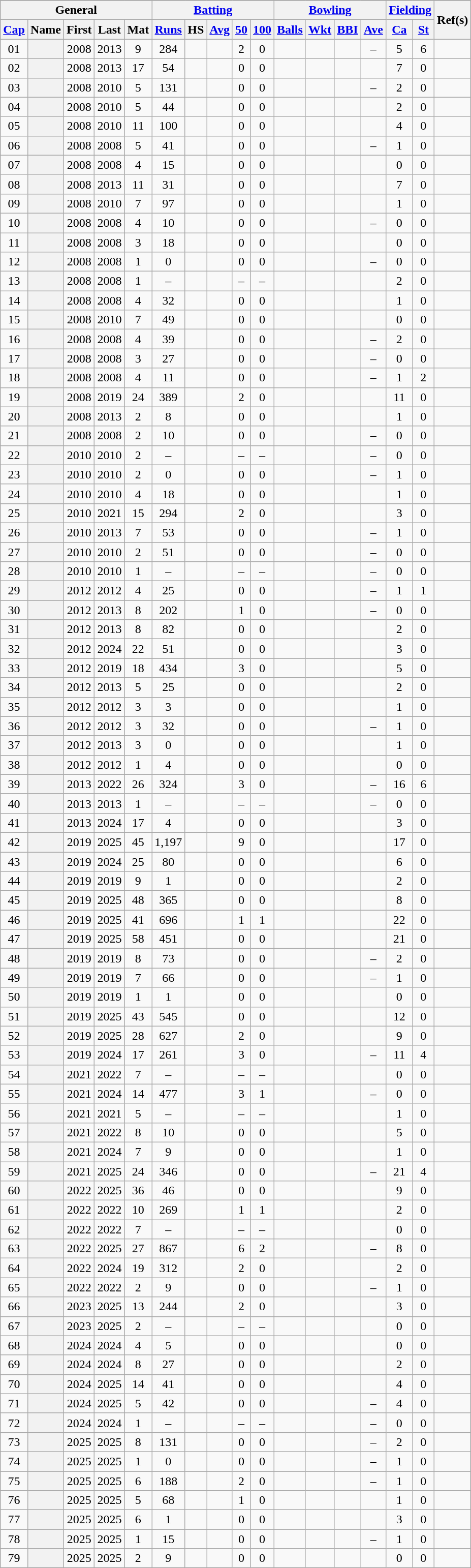<table class="wikitable plainrowheaders sortable">
<tr align="center">
</tr>
<tr class="unsortable">
<th scope="col" colspan=5>General</th>
<th scope="col" colspan=5><a href='#'>Batting</a></th>
<th scope="col" colspan=4><a href='#'>Bowling</a></th>
<th scope="col" colspan=2><a href='#'>Fielding</a></th>
<th scope="col" rowspan=2 class="unsortable">Ref(s)</th>
</tr>
<tr align="center">
<th scope="col"><a href='#'>Cap</a></th>
<th scope="col">Name</th>
<th scope="col">First</th>
<th scope="col">Last</th>
<th scope="col">Mat</th>
<th scope="col"><a href='#'>Runs</a></th>
<th scope="col">HS</th>
<th scope="col"><a href='#'>Avg</a></th>
<th scope="col"><a href='#'>50</a></th>
<th scope="col"><a href='#'>100</a></th>
<th scope="col"><a href='#'>Balls</a></th>
<th scope="col"><a href='#'>Wkt</a></th>
<th scope="col"><a href='#'>BBI</a></th>
<th scope="col"><a href='#'>Ave</a></th>
<th scope="col"><a href='#'>Ca</a></th>
<th scope="col"><a href='#'>St</a></th>
</tr>
<tr align="center">
<td><span>0</span>1</td>
<th scope="row"></th>
<td>2008</td>
<td>2013</td>
<td>9</td>
<td>284</td>
<td></td>
<td></td>
<td>2</td>
<td>0</td>
<td></td>
<td></td>
<td></td>
<td>–</td>
<td>5</td>
<td>6</td>
<td></td>
</tr>
<tr align="center">
<td><span>0</span>2</td>
<th scope="row"></th>
<td>2008</td>
<td>2013</td>
<td>17</td>
<td>54</td>
<td></td>
<td></td>
<td>0</td>
<td>0</td>
<td></td>
<td></td>
<td></td>
<td></td>
<td>7</td>
<td>0</td>
<td></td>
</tr>
<tr align="center">
<td><span>0</span>3</td>
<th scope="row"></th>
<td>2008</td>
<td>2010</td>
<td>5</td>
<td>131</td>
<td></td>
<td></td>
<td>0</td>
<td>0</td>
<td></td>
<td></td>
<td></td>
<td>–</td>
<td>2</td>
<td>0</td>
<td></td>
</tr>
<tr align="center">
<td><span>0</span>4</td>
<th scope="row"></th>
<td>2008</td>
<td>2010</td>
<td>5</td>
<td>44</td>
<td></td>
<td></td>
<td>0</td>
<td>0</td>
<td></td>
<td></td>
<td></td>
<td></td>
<td>2</td>
<td>0</td>
<td></td>
</tr>
<tr align="center">
<td><span>0</span>5</td>
<th scope="row"></th>
<td>2008</td>
<td>2010</td>
<td>11</td>
<td>100</td>
<td></td>
<td></td>
<td>0</td>
<td>0</td>
<td></td>
<td></td>
<td></td>
<td></td>
<td>4</td>
<td>0</td>
<td></td>
</tr>
<tr align="center">
<td><span>0</span>6</td>
<th scope="row"></th>
<td>2008</td>
<td>2008</td>
<td>5</td>
<td>41</td>
<td></td>
<td></td>
<td>0</td>
<td>0</td>
<td></td>
<td></td>
<td></td>
<td>–</td>
<td>1</td>
<td>0</td>
<td></td>
</tr>
<tr align="center">
<td><span>0</span>7</td>
<th scope="row"></th>
<td>2008</td>
<td>2008</td>
<td>4</td>
<td>15</td>
<td></td>
<td></td>
<td>0</td>
<td>0</td>
<td></td>
<td></td>
<td></td>
<td></td>
<td>0</td>
<td>0</td>
<td></td>
</tr>
<tr align="center">
<td><span>0</span>8</td>
<th scope="row"></th>
<td>2008</td>
<td>2013</td>
<td>11</td>
<td>31</td>
<td></td>
<td></td>
<td>0</td>
<td>0</td>
<td></td>
<td></td>
<td></td>
<td></td>
<td>7</td>
<td>0</td>
<td></td>
</tr>
<tr align="center">
<td><span>0</span>9</td>
<th scope="row"></th>
<td>2008</td>
<td>2010</td>
<td>7</td>
<td>97</td>
<td></td>
<td></td>
<td>0</td>
<td>0</td>
<td></td>
<td></td>
<td></td>
<td></td>
<td>1</td>
<td>0</td>
<td></td>
</tr>
<tr align="center">
<td>10</td>
<th scope="row"></th>
<td>2008</td>
<td>2008</td>
<td>4</td>
<td>10</td>
<td></td>
<td></td>
<td>0</td>
<td>0</td>
<td></td>
<td></td>
<td></td>
<td>–</td>
<td>0</td>
<td>0</td>
<td></td>
</tr>
<tr align="center">
<td>11</td>
<th scope="row"></th>
<td>2008</td>
<td>2008</td>
<td>3</td>
<td>18</td>
<td></td>
<td></td>
<td>0</td>
<td>0</td>
<td></td>
<td></td>
<td></td>
<td></td>
<td>0</td>
<td>0</td>
<td></td>
</tr>
<tr align="center">
<td>12</td>
<th scope="row"></th>
<td>2008</td>
<td>2008</td>
<td>1</td>
<td>0</td>
<td></td>
<td></td>
<td>0</td>
<td>0</td>
<td></td>
<td></td>
<td></td>
<td>–</td>
<td>0</td>
<td>0</td>
<td></td>
</tr>
<tr align="center">
<td>13</td>
<th scope="row"></th>
<td>2008</td>
<td>2008</td>
<td>1</td>
<td>–</td>
<td></td>
<td></td>
<td>–</td>
<td>–</td>
<td></td>
<td></td>
<td></td>
<td></td>
<td>2</td>
<td>0</td>
<td></td>
</tr>
<tr align="center">
<td>14</td>
<th scope="row"></th>
<td>2008</td>
<td>2008</td>
<td>4</td>
<td>32</td>
<td></td>
<td></td>
<td>0</td>
<td>0</td>
<td></td>
<td></td>
<td></td>
<td></td>
<td>1</td>
<td>0</td>
<td></td>
</tr>
<tr align="center">
<td>15</td>
<th scope="row"></th>
<td>2008</td>
<td>2010</td>
<td>7</td>
<td>49</td>
<td></td>
<td></td>
<td>0</td>
<td>0</td>
<td></td>
<td></td>
<td></td>
<td></td>
<td>0</td>
<td>0</td>
<td></td>
</tr>
<tr align="center">
<td>16</td>
<th scope="row"></th>
<td>2008</td>
<td>2008</td>
<td>4</td>
<td>39</td>
<td></td>
<td></td>
<td>0</td>
<td>0</td>
<td></td>
<td></td>
<td></td>
<td>–</td>
<td>2</td>
<td>0</td>
<td></td>
</tr>
<tr align="center">
<td>17</td>
<th scope="row"></th>
<td>2008</td>
<td>2008</td>
<td>3</td>
<td>27</td>
<td></td>
<td></td>
<td>0</td>
<td>0</td>
<td></td>
<td></td>
<td></td>
<td>–</td>
<td>0</td>
<td>0</td>
<td></td>
</tr>
<tr align="center">
<td>18</td>
<th scope="row"></th>
<td>2008</td>
<td>2008</td>
<td>4</td>
<td>11</td>
<td></td>
<td></td>
<td>0</td>
<td>0</td>
<td></td>
<td></td>
<td></td>
<td>–</td>
<td>1</td>
<td>2</td>
<td></td>
</tr>
<tr align="center">
<td>19</td>
<th scope="row"></th>
<td>2008</td>
<td>2019</td>
<td>24</td>
<td>389</td>
<td></td>
<td></td>
<td>2</td>
<td>0</td>
<td></td>
<td></td>
<td></td>
<td></td>
<td>11</td>
<td>0</td>
<td></td>
</tr>
<tr align="center">
<td>20</td>
<th scope="row"></th>
<td>2008</td>
<td>2013</td>
<td>2</td>
<td>8</td>
<td></td>
<td></td>
<td>0</td>
<td>0</td>
<td></td>
<td></td>
<td></td>
<td></td>
<td>1</td>
<td>0</td>
<td></td>
</tr>
<tr align="center">
<td>21</td>
<th scope="row"></th>
<td>2008</td>
<td>2008</td>
<td>2</td>
<td>10</td>
<td></td>
<td></td>
<td>0</td>
<td>0</td>
<td></td>
<td></td>
<td></td>
<td>–</td>
<td>0</td>
<td>0</td>
<td></td>
</tr>
<tr align="center">
<td>22</td>
<th scope="row"></th>
<td>2010</td>
<td>2010</td>
<td>2</td>
<td>–</td>
<td></td>
<td></td>
<td>–</td>
<td>–</td>
<td></td>
<td></td>
<td></td>
<td>–</td>
<td>0</td>
<td>0</td>
<td></td>
</tr>
<tr align="center">
<td>23</td>
<th scope="row"></th>
<td>2010</td>
<td>2010</td>
<td>2</td>
<td>0</td>
<td></td>
<td></td>
<td>0</td>
<td>0</td>
<td></td>
<td></td>
<td></td>
<td>–</td>
<td>1</td>
<td>0</td>
<td></td>
</tr>
<tr align="center">
<td>24</td>
<th scope="row"></th>
<td>2010</td>
<td>2010</td>
<td>4</td>
<td>18</td>
<td></td>
<td></td>
<td>0</td>
<td>0</td>
<td></td>
<td></td>
<td></td>
<td></td>
<td>1</td>
<td>0</td>
<td></td>
</tr>
<tr align="center">
<td>25</td>
<th scope="row"></th>
<td>2010</td>
<td>2021</td>
<td>15</td>
<td>294</td>
<td></td>
<td></td>
<td>2</td>
<td>0</td>
<td></td>
<td></td>
<td></td>
<td></td>
<td>3</td>
<td>0</td>
<td></td>
</tr>
<tr align="center">
<td>26</td>
<th scope="row"></th>
<td>2010</td>
<td>2013</td>
<td>7</td>
<td>53</td>
<td></td>
<td></td>
<td>0</td>
<td>0</td>
<td></td>
<td></td>
<td></td>
<td>–</td>
<td>1</td>
<td>0</td>
<td></td>
</tr>
<tr align="center">
<td>27</td>
<th scope="row"></th>
<td>2010</td>
<td>2010</td>
<td>2</td>
<td>51</td>
<td></td>
<td></td>
<td>0</td>
<td>0</td>
<td></td>
<td></td>
<td></td>
<td>–</td>
<td>0</td>
<td>0</td>
<td></td>
</tr>
<tr align="center">
<td>28</td>
<th scope="row"></th>
<td>2010</td>
<td>2010</td>
<td>1</td>
<td>–</td>
<td></td>
<td></td>
<td>–</td>
<td>–</td>
<td></td>
<td></td>
<td></td>
<td>–</td>
<td>0</td>
<td>0</td>
<td></td>
</tr>
<tr align="center">
<td>29</td>
<th scope="row"></th>
<td>2012</td>
<td>2012</td>
<td>4</td>
<td>25</td>
<td></td>
<td></td>
<td>0</td>
<td>0</td>
<td></td>
<td></td>
<td></td>
<td>–</td>
<td>1</td>
<td>1</td>
<td></td>
</tr>
<tr align="center">
<td>30</td>
<th scope="row"></th>
<td>2012</td>
<td>2013</td>
<td>8</td>
<td>202</td>
<td></td>
<td></td>
<td>1</td>
<td>0</td>
<td></td>
<td></td>
<td></td>
<td>–</td>
<td>0</td>
<td>0</td>
<td></td>
</tr>
<tr align="center">
<td>31</td>
<th scope="row"></th>
<td>2012</td>
<td>2013</td>
<td>8</td>
<td>82</td>
<td></td>
<td></td>
<td>0</td>
<td>0</td>
<td></td>
<td></td>
<td></td>
<td></td>
<td>2</td>
<td>0</td>
<td></td>
</tr>
<tr align="center">
<td>32</td>
<th scope="row"></th>
<td>2012</td>
<td>2024</td>
<td>22</td>
<td>51</td>
<td></td>
<td></td>
<td>0</td>
<td>0</td>
<td></td>
<td></td>
<td></td>
<td></td>
<td>3</td>
<td>0</td>
<td></td>
</tr>
<tr align="center">
<td>33</td>
<th scope="row"></th>
<td>2012</td>
<td>2019</td>
<td>18</td>
<td>434</td>
<td></td>
<td></td>
<td>3</td>
<td>0</td>
<td></td>
<td></td>
<td></td>
<td></td>
<td>5</td>
<td>0</td>
<td></td>
</tr>
<tr align="center">
<td>34</td>
<th scope="row"></th>
<td>2012</td>
<td>2013</td>
<td>5</td>
<td>25</td>
<td></td>
<td></td>
<td>0</td>
<td>0</td>
<td></td>
<td></td>
<td></td>
<td></td>
<td>2</td>
<td>0</td>
<td></td>
</tr>
<tr align="center">
<td>35</td>
<th scope="row"></th>
<td>2012</td>
<td>2012</td>
<td>3</td>
<td>3</td>
<td></td>
<td></td>
<td>0</td>
<td>0</td>
<td></td>
<td></td>
<td></td>
<td></td>
<td>1</td>
<td>0</td>
<td></td>
</tr>
<tr align="center">
<td>36</td>
<th scope="row"></th>
<td>2012</td>
<td>2012</td>
<td>3</td>
<td>32</td>
<td></td>
<td></td>
<td>0</td>
<td>0</td>
<td></td>
<td></td>
<td></td>
<td>–</td>
<td>1</td>
<td>0</td>
<td></td>
</tr>
<tr align="center">
<td>37</td>
<th scope="row"></th>
<td>2012</td>
<td>2013</td>
<td>3</td>
<td>0</td>
<td></td>
<td></td>
<td>0</td>
<td>0</td>
<td></td>
<td></td>
<td></td>
<td></td>
<td>1</td>
<td>0</td>
<td></td>
</tr>
<tr align="center">
<td>38</td>
<th scope="row"></th>
<td>2012</td>
<td>2012</td>
<td>1</td>
<td>4</td>
<td></td>
<td></td>
<td>0</td>
<td>0</td>
<td></td>
<td></td>
<td></td>
<td></td>
<td>0</td>
<td>0</td>
<td></td>
</tr>
<tr align="center">
<td>39</td>
<th scope="row"></th>
<td>2013</td>
<td>2022</td>
<td>26</td>
<td>324</td>
<td></td>
<td></td>
<td>3</td>
<td>0</td>
<td></td>
<td></td>
<td></td>
<td>–</td>
<td>16</td>
<td>6</td>
<td></td>
</tr>
<tr align="center">
<td>40</td>
<th scope="row"></th>
<td>2013</td>
<td>2013</td>
<td>1</td>
<td>–</td>
<td></td>
<td></td>
<td>–</td>
<td>–</td>
<td></td>
<td></td>
<td></td>
<td>–</td>
<td>0</td>
<td>0</td>
<td></td>
</tr>
<tr align="center">
<td>41</td>
<th scope="row"></th>
<td>2013</td>
<td>2024</td>
<td>17</td>
<td>4</td>
<td></td>
<td></td>
<td>0</td>
<td>0</td>
<td></td>
<td></td>
<td></td>
<td></td>
<td>3</td>
<td>0</td>
<td></td>
</tr>
<tr align="center">
<td>42</td>
<th scope="row"></th>
<td>2019</td>
<td>2025</td>
<td>45</td>
<td>1,197</td>
<td></td>
<td></td>
<td>9</td>
<td>0</td>
<td></td>
<td></td>
<td></td>
<td></td>
<td>17</td>
<td>0</td>
<td></td>
</tr>
<tr align="center">
<td>43</td>
<th scope="row"></th>
<td>2019</td>
<td>2024</td>
<td>25</td>
<td>80</td>
<td></td>
<td></td>
<td>0</td>
<td>0</td>
<td></td>
<td></td>
<td></td>
<td></td>
<td>6</td>
<td>0</td>
<td></td>
</tr>
<tr align="center">
<td>44</td>
<th scope="row"></th>
<td>2019</td>
<td>2019</td>
<td>9</td>
<td>1</td>
<td></td>
<td></td>
<td>0</td>
<td>0</td>
<td></td>
<td></td>
<td></td>
<td></td>
<td>2</td>
<td>0</td>
<td></td>
</tr>
<tr align="center">
<td>45</td>
<th scope="row"></th>
<td>2019</td>
<td>2025</td>
<td>48</td>
<td>365</td>
<td></td>
<td></td>
<td>0</td>
<td>0</td>
<td></td>
<td></td>
<td></td>
<td></td>
<td>8</td>
<td>0</td>
<td></td>
</tr>
<tr align="center">
<td>46</td>
<th scope="row"></th>
<td>2019</td>
<td>2025</td>
<td>41</td>
<td>696</td>
<td></td>
<td></td>
<td>1</td>
<td>1</td>
<td></td>
<td></td>
<td></td>
<td></td>
<td>22</td>
<td>0</td>
<td></td>
</tr>
<tr align="center">
<td>47</td>
<th scope="row"></th>
<td>2019</td>
<td>2025</td>
<td>58</td>
<td>451</td>
<td></td>
<td></td>
<td>0</td>
<td>0</td>
<td></td>
<td></td>
<td></td>
<td></td>
<td>21</td>
<td>0</td>
<td></td>
</tr>
<tr align="center">
<td>48</td>
<th scope="row"></th>
<td>2019</td>
<td>2019</td>
<td>8</td>
<td>73</td>
<td></td>
<td></td>
<td>0</td>
<td>0</td>
<td></td>
<td></td>
<td></td>
<td>–</td>
<td>2</td>
<td>0</td>
<td></td>
</tr>
<tr align="center">
<td>49</td>
<th scope="row"></th>
<td>2019</td>
<td>2019</td>
<td>7</td>
<td>66</td>
<td></td>
<td></td>
<td>0</td>
<td>0</td>
<td></td>
<td></td>
<td></td>
<td>–</td>
<td>1</td>
<td>0</td>
<td></td>
</tr>
<tr align="center">
<td>50</td>
<th scope="row"></th>
<td>2019</td>
<td>2019</td>
<td>1</td>
<td>1</td>
<td></td>
<td></td>
<td>0</td>
<td>0</td>
<td></td>
<td></td>
<td></td>
<td></td>
<td>0</td>
<td>0</td>
<td></td>
</tr>
<tr align="center">
<td>51</td>
<th scope="row"></th>
<td>2019</td>
<td>2025</td>
<td>43</td>
<td>545</td>
<td></td>
<td></td>
<td>0</td>
<td>0</td>
<td></td>
<td></td>
<td></td>
<td></td>
<td>12</td>
<td>0</td>
<td></td>
</tr>
<tr align="center">
<td>52</td>
<th scope="row"></th>
<td>2019</td>
<td>2025</td>
<td>28</td>
<td>627</td>
<td></td>
<td></td>
<td>2</td>
<td>0</td>
<td></td>
<td></td>
<td></td>
<td></td>
<td>9</td>
<td>0</td>
<td></td>
</tr>
<tr align="center">
<td>53</td>
<th scope="row"></th>
<td>2019</td>
<td>2024</td>
<td>17</td>
<td>261</td>
<td></td>
<td></td>
<td>3</td>
<td>0</td>
<td></td>
<td></td>
<td></td>
<td>–</td>
<td>11</td>
<td>4</td>
<td></td>
</tr>
<tr align="center">
<td>54</td>
<th scope="row"></th>
<td>2021</td>
<td>2022</td>
<td>7</td>
<td>–</td>
<td></td>
<td></td>
<td>–</td>
<td>–</td>
<td></td>
<td></td>
<td></td>
<td></td>
<td>0</td>
<td>0</td>
<td></td>
</tr>
<tr align="center">
<td>55</td>
<th scope="row"></th>
<td>2021</td>
<td>2024</td>
<td>14</td>
<td>477</td>
<td></td>
<td></td>
<td>3</td>
<td>1</td>
<td></td>
<td></td>
<td></td>
<td>–</td>
<td>0</td>
<td>0</td>
<td></td>
</tr>
<tr align="center">
<td>56</td>
<th scope="row"></th>
<td>2021</td>
<td>2021</td>
<td>5</td>
<td>–</td>
<td></td>
<td></td>
<td>–</td>
<td>–</td>
<td></td>
<td></td>
<td></td>
<td></td>
<td>1</td>
<td>0</td>
<td></td>
</tr>
<tr align="center">
<td>57</td>
<th scope="row"></th>
<td>2021</td>
<td>2022</td>
<td>8</td>
<td>10</td>
<td></td>
<td></td>
<td>0</td>
<td>0</td>
<td></td>
<td></td>
<td></td>
<td></td>
<td>5</td>
<td>0</td>
<td></td>
</tr>
<tr align="center">
<td>58</td>
<th scope="row"></th>
<td>2021</td>
<td>2024</td>
<td>7</td>
<td>9</td>
<td></td>
<td></td>
<td>0</td>
<td>0</td>
<td></td>
<td></td>
<td></td>
<td></td>
<td>1</td>
<td>0</td>
<td></td>
</tr>
<tr align="center">
<td>59</td>
<th scope="row"></th>
<td>2021</td>
<td>2025</td>
<td>24</td>
<td>346</td>
<td></td>
<td></td>
<td>0</td>
<td>0</td>
<td></td>
<td></td>
<td></td>
<td>–</td>
<td>21</td>
<td>4</td>
<td></td>
</tr>
<tr align="center">
<td>60</td>
<th scope="row"></th>
<td>2022</td>
<td>2025</td>
<td>36</td>
<td>46</td>
<td></td>
<td></td>
<td>0</td>
<td>0</td>
<td></td>
<td></td>
<td></td>
<td></td>
<td>9</td>
<td>0</td>
<td></td>
</tr>
<tr align="center">
<td>61</td>
<th scope="row"></th>
<td>2022</td>
<td>2022</td>
<td>10</td>
<td>269</td>
<td></td>
<td></td>
<td>1</td>
<td>1</td>
<td></td>
<td></td>
<td></td>
<td></td>
<td>2</td>
<td>0</td>
<td></td>
</tr>
<tr align="center">
<td>62</td>
<th scope="row"></th>
<td>2022</td>
<td>2022</td>
<td>7</td>
<td>–</td>
<td></td>
<td></td>
<td>–</td>
<td>–</td>
<td></td>
<td></td>
<td></td>
<td></td>
<td>0</td>
<td>0</td>
<td></td>
</tr>
<tr align="center">
<td>63</td>
<th scope="row"></th>
<td>2022</td>
<td>2025</td>
<td>27</td>
<td>867</td>
<td></td>
<td></td>
<td>6</td>
<td>2</td>
<td></td>
<td></td>
<td></td>
<td>–</td>
<td>8</td>
<td>0</td>
<td></td>
</tr>
<tr align="center">
<td>64</td>
<th scope="row"></th>
<td>2022</td>
<td>2024</td>
<td>19</td>
<td>312</td>
<td></td>
<td></td>
<td>2</td>
<td>0</td>
<td></td>
<td></td>
<td></td>
<td></td>
<td>2</td>
<td>0</td>
<td></td>
</tr>
<tr align="center">
<td>65</td>
<th scope="row"></th>
<td>2022</td>
<td>2022</td>
<td>2</td>
<td>9</td>
<td></td>
<td></td>
<td>0</td>
<td>0</td>
<td></td>
<td></td>
<td></td>
<td>–</td>
<td>1</td>
<td>0</td>
<td></td>
</tr>
<tr align="center">
<td>66</td>
<th scope="row"></th>
<td>2023</td>
<td>2025</td>
<td>13</td>
<td>244</td>
<td></td>
<td></td>
<td>2</td>
<td>0</td>
<td></td>
<td></td>
<td></td>
<td></td>
<td>3</td>
<td>0</td>
<td></td>
</tr>
<tr align="center">
<td>67</td>
<th scope="row"></th>
<td>2023</td>
<td>2025</td>
<td>2</td>
<td>–</td>
<td></td>
<td></td>
<td>–</td>
<td>–</td>
<td></td>
<td></td>
<td></td>
<td></td>
<td>0</td>
<td>0</td>
<td></td>
</tr>
<tr align="center">
<td>68</td>
<th scope="row"></th>
<td>2024</td>
<td>2024</td>
<td>4</td>
<td>5</td>
<td></td>
<td></td>
<td>0</td>
<td>0</td>
<td></td>
<td></td>
<td></td>
<td></td>
<td>0</td>
<td>0</td>
<td></td>
</tr>
<tr align="center">
<td>69</td>
<th scope="row"></th>
<td>2024</td>
<td>2024</td>
<td>8</td>
<td>27</td>
<td></td>
<td></td>
<td>0</td>
<td>0</td>
<td></td>
<td></td>
<td></td>
<td></td>
<td>2</td>
<td>0</td>
<td></td>
</tr>
<tr align="center">
<td>70</td>
<th scope="row"></th>
<td>2024</td>
<td>2025</td>
<td>14</td>
<td>41</td>
<td></td>
<td></td>
<td>0</td>
<td>0</td>
<td></td>
<td></td>
<td></td>
<td></td>
<td>4</td>
<td>0</td>
<td></td>
</tr>
<tr align="center">
<td>71</td>
<th scope="row"></th>
<td>2024</td>
<td>2025</td>
<td>5</td>
<td>42</td>
<td></td>
<td></td>
<td>0</td>
<td>0</td>
<td></td>
<td></td>
<td></td>
<td>–</td>
<td>4</td>
<td>0</td>
<td></td>
</tr>
<tr align="center">
<td>72</td>
<th scope="row"></th>
<td>2024</td>
<td>2024</td>
<td>1</td>
<td>–</td>
<td></td>
<td></td>
<td>–</td>
<td>–</td>
<td></td>
<td></td>
<td></td>
<td>–</td>
<td>0</td>
<td>0</td>
<td></td>
</tr>
<tr align="center">
<td>73</td>
<th scope="row"></th>
<td>2025</td>
<td>2025</td>
<td>8</td>
<td>131</td>
<td></td>
<td></td>
<td>0</td>
<td>0</td>
<td></td>
<td></td>
<td></td>
<td>–</td>
<td>2</td>
<td>0</td>
<td></td>
</tr>
<tr align="center">
<td>74</td>
<th scope="row"></th>
<td>2025</td>
<td>2025</td>
<td>1</td>
<td>0</td>
<td></td>
<td></td>
<td>0</td>
<td>0</td>
<td></td>
<td></td>
<td></td>
<td>–</td>
<td>1</td>
<td>0</td>
<td></td>
</tr>
<tr align="center">
<td>75</td>
<th scope="row"></th>
<td>2025</td>
<td>2025</td>
<td>6</td>
<td>188</td>
<td></td>
<td></td>
<td>2</td>
<td>0</td>
<td></td>
<td></td>
<td></td>
<td>–</td>
<td>1</td>
<td>0</td>
<td></td>
</tr>
<tr align="center">
<td>76</td>
<th scope="row"></th>
<td>2025</td>
<td>2025</td>
<td>5</td>
<td>68</td>
<td></td>
<td></td>
<td>1</td>
<td>0</td>
<td></td>
<td></td>
<td></td>
<td></td>
<td>1</td>
<td>0</td>
<td></td>
</tr>
<tr align="center">
<td>77</td>
<th scope="row"></th>
<td>2025</td>
<td>2025</td>
<td>6</td>
<td>1</td>
<td></td>
<td></td>
<td>0</td>
<td>0</td>
<td></td>
<td></td>
<td></td>
<td></td>
<td>3</td>
<td>0</td>
<td></td>
</tr>
<tr align="center">
<td>78</td>
<th scope="row"></th>
<td>2025</td>
<td>2025</td>
<td>1</td>
<td>15</td>
<td></td>
<td></td>
<td>0</td>
<td>0</td>
<td></td>
<td></td>
<td></td>
<td>–</td>
<td>1</td>
<td>0</td>
<td></td>
</tr>
<tr align="center">
<td>79</td>
<th scope="row"></th>
<td>2025</td>
<td>2025</td>
<td>2</td>
<td>9</td>
<td></td>
<td></td>
<td>0</td>
<td>0</td>
<td></td>
<td></td>
<td></td>
<td></td>
<td>0</td>
<td>0</td>
<td></td>
</tr>
</table>
